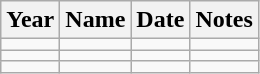<table class="wikitable">
<tr>
<th>Year</th>
<th>Name</th>
<th>Date</th>
<th>Notes</th>
</tr>
<tr>
<td></td>
<td></td>
<td></td>
<td></td>
</tr>
<tr>
<td></td>
<td></td>
<td></td>
<td></td>
</tr>
<tr>
<td></td>
<td></td>
<td></td>
<td></td>
</tr>
</table>
